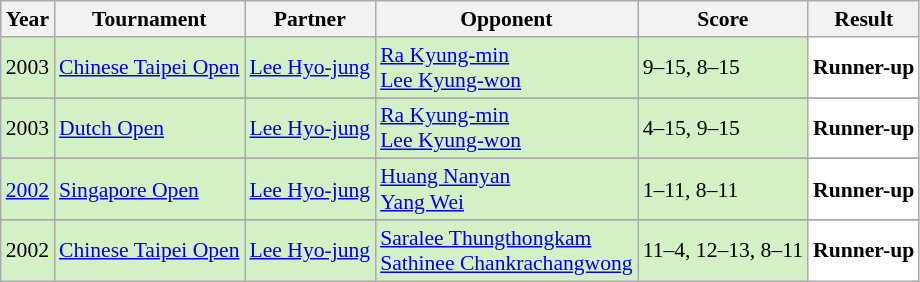<table class="sortable wikitable" style="font-size: 90%;">
<tr>
<th>Year</th>
<th>Tournament</th>
<th>Partner</th>
<th>Opponent</th>
<th>Score</th>
<th>Result</th>
</tr>
<tr style="background:#D4F1C5">
<td align="center">2003</td>
<td align="left"><a href='#'>Chinese Taipei Open</a></td>
<td align="left"> <a href='#'>Lee Hyo-jung</a></td>
<td align="left"> <a href='#'>Ra Kyung-min</a><br> <a href='#'>Lee Kyung-won</a></td>
<td align="left">9–15, 8–15</td>
<td style="text-align:left; background:white"> <strong>Runner-up</strong></td>
</tr>
<tr>
</tr>
<tr style="background:#D4F1C5">
<td align="center">2003</td>
<td align="left"><a href='#'>Dutch Open</a></td>
<td align="left"> <a href='#'>Lee Hyo-jung</a></td>
<td align="left"> <a href='#'>Ra Kyung-min</a><br> <a href='#'>Lee Kyung-won</a></td>
<td align="left">4–15, 9–15</td>
<td style="text-align:left; background:white"> <strong>Runner-up</strong></td>
</tr>
<tr>
</tr>
<tr style="background:#D4F1C5">
<td align="center"><a href='#'>2002</a></td>
<td align="left"><a href='#'>Singapore Open</a></td>
<td align="left"> <a href='#'>Lee Hyo-jung</a></td>
<td align="left"> <a href='#'>Huang Nanyan</a><br> <a href='#'>Yang Wei</a></td>
<td align="left">1–11, 8–11</td>
<td style="text-align:left; background:white"> <strong>Runner-up</strong></td>
</tr>
<tr>
</tr>
<tr style="background:#D4F1C5">
<td align="center">2002</td>
<td align="left"><a href='#'>Chinese Taipei Open</a></td>
<td align="left"> <a href='#'>Lee Hyo-jung</a></td>
<td align="left"> <a href='#'>Saralee Thungthongkam</a><br> <a href='#'>Sathinee Chankrachangwong</a></td>
<td align="left">11–4, 12–13, 8–11</td>
<td style="text-align:left; background:white"> <strong>Runner-up</strong></td>
</tr>
</table>
